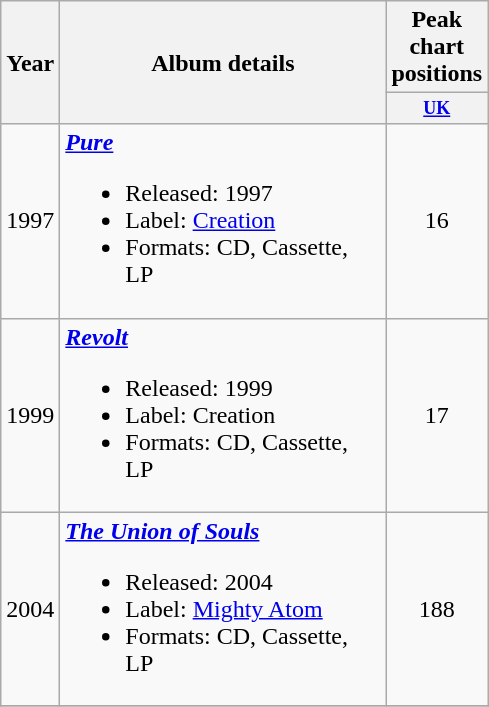<table class="wikitable" style="text-align:center;">
<tr>
<th rowspan="2">Year</th>
<th width="210" rowspan="2">Album details</th>
<th colspan="1">Peak chart positions</th>
</tr>
<tr>
<th style="width:3em;font-size:75%;"><a href='#'>UK</a></th>
</tr>
<tr>
<td>1997</td>
<td align="left"><strong><em><a href='#'>Pure</a></em></strong><br><ul><li>Released: 1997</li><li>Label: <a href='#'>Creation</a></li><li>Formats: CD, Cassette, LP</li></ul></td>
<td>16</td>
</tr>
<tr>
<td>1999</td>
<td align="left"><strong><em><a href='#'>Revolt</a></em></strong><br><ul><li>Released: 1999</li><li>Label: Creation</li><li>Formats: CD, Cassette, LP</li></ul></td>
<td>17</td>
</tr>
<tr>
<td>2004</td>
<td align="left"><strong><em><a href='#'>The Union of Souls</a></em></strong><br><ul><li>Released: 2004</li><li>Label: <a href='#'>Mighty Atom</a></li><li>Formats: CD, Cassette, LP</li></ul></td>
<td>188</td>
</tr>
<tr>
</tr>
</table>
